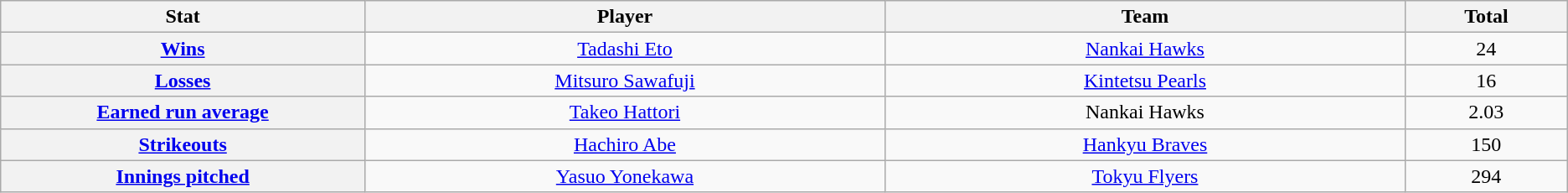<table class="wikitable" style="text-align:center;">
<tr>
<th scope="col" width="7%">Stat</th>
<th scope="col" width="10%">Player</th>
<th scope="col" width="10%">Team</th>
<th scope="col" width="3%">Total</th>
</tr>
<tr>
<th scope="row" style="text-align:center;"><a href='#'>Wins</a></th>
<td><a href='#'>Tadashi Eto</a></td>
<td><a href='#'>Nankai Hawks</a></td>
<td>24</td>
</tr>
<tr>
<th scope="row" style="text-align:center;"><a href='#'>Losses</a></th>
<td><a href='#'>Mitsuro Sawafuji</a></td>
<td><a href='#'>Kintetsu Pearls</a></td>
<td>16</td>
</tr>
<tr>
<th scope="row" style="text-align:center;"><a href='#'>Earned run average</a></th>
<td><a href='#'>Takeo Hattori</a></td>
<td>Nankai Hawks</td>
<td>2.03</td>
</tr>
<tr>
<th scope="row" style="text-align:center;"><a href='#'>Strikeouts</a></th>
<td><a href='#'>Hachiro Abe</a></td>
<td><a href='#'>Hankyu Braves</a></td>
<td>150</td>
</tr>
<tr>
<th scope="row" style="text-align:center;"><a href='#'>Innings pitched</a></th>
<td><a href='#'>Yasuo Yonekawa</a></td>
<td><a href='#'>Tokyu Flyers</a></td>
<td>294</td>
</tr>
</table>
